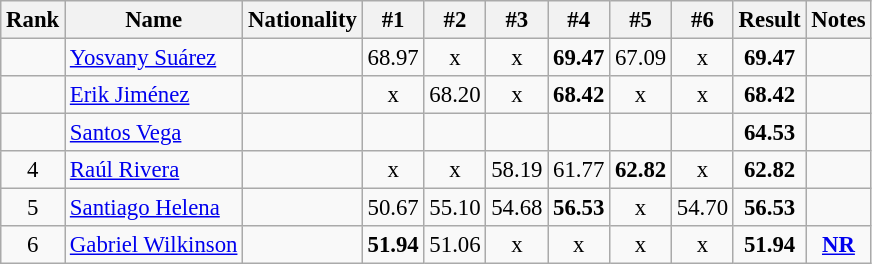<table class="wikitable sortable" style="text-align:center;font-size:95%">
<tr>
<th>Rank</th>
<th>Name</th>
<th>Nationality</th>
<th>#1</th>
<th>#2</th>
<th>#3</th>
<th>#4</th>
<th>#5</th>
<th>#6</th>
<th>Result</th>
<th>Notes</th>
</tr>
<tr>
<td></td>
<td align=left><a href='#'>Yosvany Suárez</a></td>
<td align=left></td>
<td>68.97</td>
<td>x</td>
<td>x</td>
<td><strong>69.47</strong></td>
<td>67.09</td>
<td>x</td>
<td><strong>69.47</strong></td>
<td></td>
</tr>
<tr>
<td></td>
<td align=left><a href='#'>Erik Jiménez</a></td>
<td align=left></td>
<td>x</td>
<td>68.20</td>
<td>x</td>
<td><strong>68.42</strong></td>
<td>x</td>
<td>x</td>
<td><strong>68.42</strong></td>
<td></td>
</tr>
<tr>
<td></td>
<td align=left><a href='#'>Santos Vega</a></td>
<td align=left></td>
<td></td>
<td></td>
<td></td>
<td></td>
<td></td>
<td></td>
<td><strong>64.53</strong></td>
<td></td>
</tr>
<tr>
<td>4</td>
<td align=left><a href='#'>Raúl Rivera</a></td>
<td align=left></td>
<td>x</td>
<td>x</td>
<td>58.19</td>
<td>61.77</td>
<td><strong>62.82</strong></td>
<td>x</td>
<td><strong>62.82</strong></td>
<td></td>
</tr>
<tr>
<td>5</td>
<td align=left><a href='#'>Santiago Helena</a></td>
<td align=left></td>
<td>50.67</td>
<td>55.10</td>
<td>54.68</td>
<td><strong>56.53</strong></td>
<td>x</td>
<td>54.70</td>
<td><strong>56.53</strong></td>
<td></td>
</tr>
<tr>
<td>6</td>
<td align=left><a href='#'>Gabriel Wilkinson</a></td>
<td align=left></td>
<td><strong>51.94</strong></td>
<td>51.06</td>
<td>x</td>
<td>x</td>
<td>x</td>
<td>x</td>
<td><strong>51.94</strong></td>
<td><strong><a href='#'>NR</a></strong></td>
</tr>
</table>
